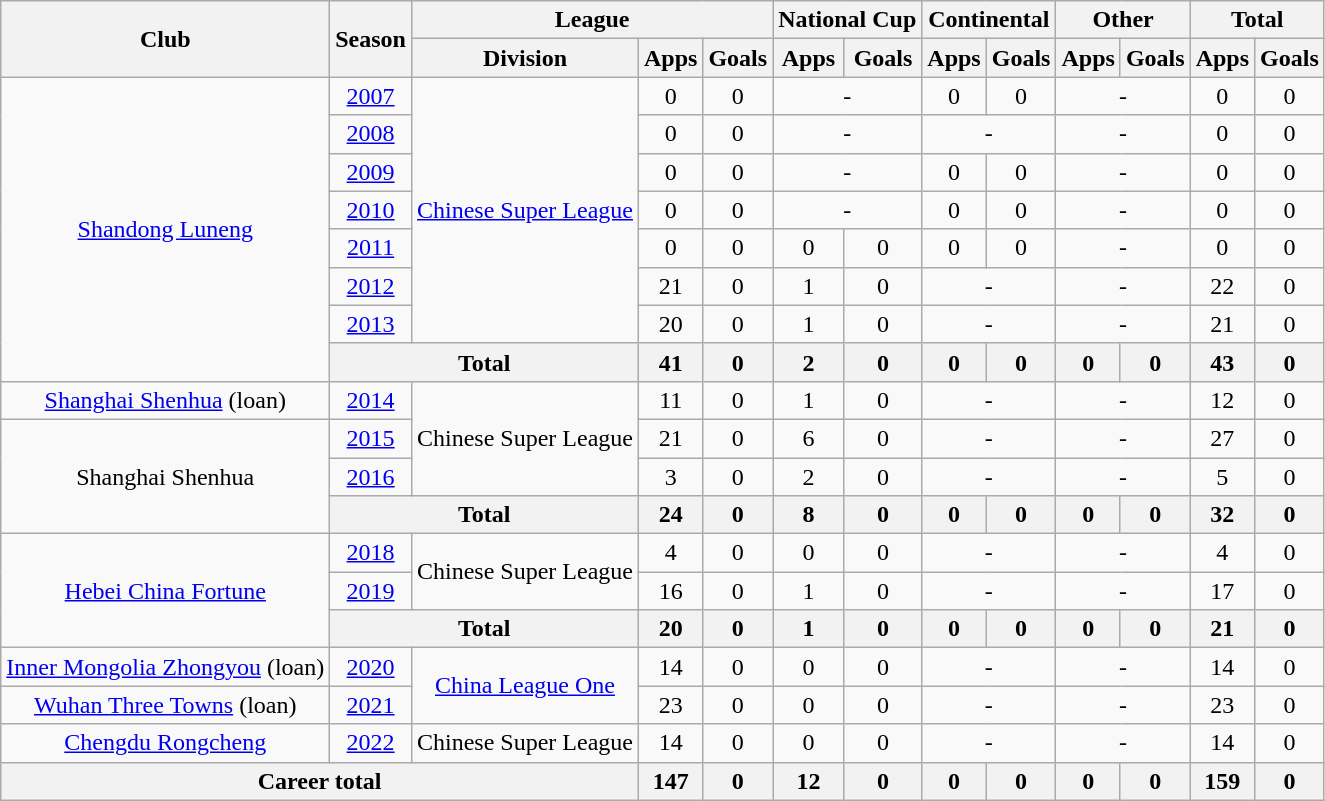<table class="wikitable" style="text-align: center">
<tr>
<th rowspan="2">Club</th>
<th rowspan="2">Season</th>
<th colspan="3">League</th>
<th colspan="2">National Cup</th>
<th colspan="2">Continental</th>
<th colspan="2">Other</th>
<th colspan="2">Total</th>
</tr>
<tr>
<th>Division</th>
<th>Apps</th>
<th>Goals</th>
<th>Apps</th>
<th>Goals</th>
<th>Apps</th>
<th>Goals</th>
<th>Apps</th>
<th>Goals</th>
<th>Apps</th>
<th>Goals</th>
</tr>
<tr>
<td rowspan=8><a href='#'>Shandong Luneng</a></td>
<td><a href='#'>2007</a></td>
<td rowspan=7><a href='#'>Chinese Super League</a></td>
<td>0</td>
<td>0</td>
<td colspan="2">-</td>
<td>0</td>
<td>0</td>
<td colspan="2">-</td>
<td>0</td>
<td>0</td>
</tr>
<tr>
<td><a href='#'>2008</a></td>
<td>0</td>
<td>0</td>
<td colspan="2">-</td>
<td colspan="2">-</td>
<td colspan="2">-</td>
<td>0</td>
<td>0</td>
</tr>
<tr>
<td><a href='#'>2009</a></td>
<td>0</td>
<td>0</td>
<td colspan="2">-</td>
<td>0</td>
<td>0</td>
<td colspan="2">-</td>
<td>0</td>
<td>0</td>
</tr>
<tr>
<td><a href='#'>2010</a></td>
<td>0</td>
<td>0</td>
<td colspan="2">-</td>
<td>0</td>
<td>0</td>
<td colspan="2">-</td>
<td>0</td>
<td>0</td>
</tr>
<tr>
<td><a href='#'>2011</a></td>
<td>0</td>
<td>0</td>
<td>0</td>
<td>0</td>
<td>0</td>
<td>0</td>
<td colspan="2">-</td>
<td>0</td>
<td>0</td>
</tr>
<tr>
<td><a href='#'>2012</a></td>
<td>21</td>
<td>0</td>
<td>1</td>
<td>0</td>
<td colspan="2">-</td>
<td colspan="2">-</td>
<td>22</td>
<td>0</td>
</tr>
<tr>
<td><a href='#'>2013</a></td>
<td>20</td>
<td>0</td>
<td>1</td>
<td>0</td>
<td colspan="2">-</td>
<td colspan="2">-</td>
<td>21</td>
<td>0</td>
</tr>
<tr>
<th colspan="2"><strong>Total</strong></th>
<th>41</th>
<th>0</th>
<th>2</th>
<th>0</th>
<th>0</th>
<th>0</th>
<th>0</th>
<th>0</th>
<th>43</th>
<th>0</th>
</tr>
<tr>
<td><a href='#'>Shanghai Shenhua</a> (loan)</td>
<td><a href='#'>2014</a></td>
<td rowspan=3>Chinese Super League</td>
<td>11</td>
<td>0</td>
<td>1</td>
<td>0</td>
<td colspan="2">-</td>
<td colspan="2">-</td>
<td>12</td>
<td>0</td>
</tr>
<tr>
<td rowspan=3>Shanghai Shenhua</td>
<td><a href='#'>2015</a></td>
<td>21</td>
<td>0</td>
<td>6</td>
<td>0</td>
<td colspan="2">-</td>
<td colspan="2">-</td>
<td>27</td>
<td>0</td>
</tr>
<tr>
<td><a href='#'>2016</a></td>
<td>3</td>
<td>0</td>
<td>2</td>
<td>0</td>
<td colspan="2">-</td>
<td colspan="2">-</td>
<td>5</td>
<td>0</td>
</tr>
<tr>
<th colspan="2"><strong>Total</strong></th>
<th>24</th>
<th>0</th>
<th>8</th>
<th>0</th>
<th>0</th>
<th>0</th>
<th>0</th>
<th>0</th>
<th>32</th>
<th>0</th>
</tr>
<tr>
<td rowspan=3><a href='#'>Hebei China Fortune</a></td>
<td><a href='#'>2018</a></td>
<td rowspan=2>Chinese Super League</td>
<td>4</td>
<td>0</td>
<td>0</td>
<td>0</td>
<td colspan="2">-</td>
<td colspan="2">-</td>
<td>4</td>
<td>0</td>
</tr>
<tr>
<td><a href='#'>2019</a></td>
<td>16</td>
<td>0</td>
<td>1</td>
<td>0</td>
<td colspan="2">-</td>
<td colspan="2">-</td>
<td>17</td>
<td>0</td>
</tr>
<tr>
<th colspan="2"><strong>Total</strong></th>
<th>20</th>
<th>0</th>
<th>1</th>
<th>0</th>
<th>0</th>
<th>0</th>
<th>0</th>
<th>0</th>
<th>21</th>
<th>0</th>
</tr>
<tr>
<td><a href='#'>Inner Mongolia Zhongyou</a> (loan)</td>
<td><a href='#'>2020</a></td>
<td rowspan=2><a href='#'>China League One</a></td>
<td>14</td>
<td>0</td>
<td>0</td>
<td>0</td>
<td colspan="2">-</td>
<td colspan="2">-</td>
<td>14</td>
<td>0</td>
</tr>
<tr>
<td><a href='#'>Wuhan Three Towns</a> (loan)</td>
<td><a href='#'>2021</a></td>
<td>23</td>
<td>0</td>
<td>0</td>
<td>0</td>
<td colspan="2">-</td>
<td colspan="2">-</td>
<td>23</td>
<td>0</td>
</tr>
<tr>
<td><a href='#'>Chengdu Rongcheng</a></td>
<td><a href='#'>2022</a></td>
<td>Chinese Super League</td>
<td>14</td>
<td>0</td>
<td>0</td>
<td>0</td>
<td colspan="2">-</td>
<td colspan="2">-</td>
<td>14</td>
<td>0</td>
</tr>
<tr>
<th colspan=3>Career total</th>
<th>147</th>
<th>0</th>
<th>12</th>
<th>0</th>
<th>0</th>
<th>0</th>
<th>0</th>
<th>0</th>
<th>159</th>
<th>0</th>
</tr>
</table>
